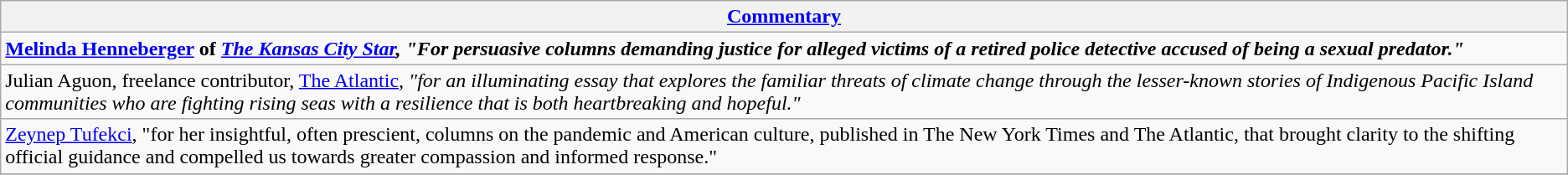<table class="wikitable" style="float:left; float:none;">
<tr>
<th><a href='#'>Commentary</a></th>
</tr>
<tr>
<td><strong><a href='#'>Melinda Henneberger</a> of <em><a href='#'>The Kansas City Star</a><strong><em>, "For persuasive columns demanding justice for alleged victims of a retired police detective accused of being a sexual predator."</td>
</tr>
<tr>
<td>Julian Aguon, freelance contributor, </em><a href='#'>The Atlantic</a><em>, "for an illuminating essay that explores the familiar threats of climate change through the lesser-known stories of Indigenous Pacific Island communities who are fighting rising seas with a resilience that is both heartbreaking and hopeful."</td>
</tr>
<tr>
<td><a href='#'>Zeynep Tufekci</a>, "for her insightful, often prescient, columns on the pandemic and American culture, published in The New York Times and The Atlantic, that brought clarity to the shifting official guidance and compelled us towards greater compassion and informed response."</td>
</tr>
<tr>
</tr>
</table>
